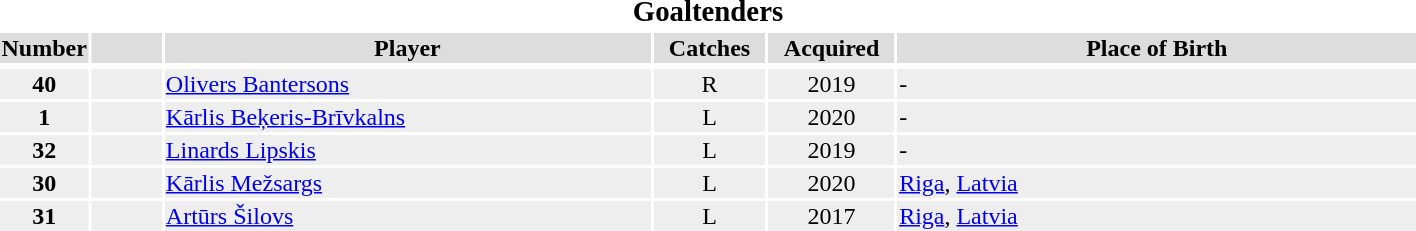<table width=75%>
<tr>
<th colspan=6><big>Goaltenders</big></th>
</tr>
<tr bgcolor="#dddddd">
<th width=5%>Number</th>
<th width=5%></th>
<th !width=15%>Player</th>
<th width=8%>Catches</th>
<th width=9%>Acquired</th>
<th width=37%>Place of Birth</th>
</tr>
<tr>
</tr>
<tr bgcolor="#eeeeee">
<td align=center><strong>40</strong></td>
<td align=center></td>
<td><a href='#'>Olivers Bantersons</a></td>
<td align=center>R</td>
<td align=center>2019</td>
<td>-</td>
</tr>
<tr bgcolor="#eeeeee">
<td align=center><strong>1</strong></td>
<td align=center></td>
<td><a href='#'>Kārlis Beķeris-Brīvkalns</a></td>
<td align=center>L</td>
<td align=center>2020</td>
<td>-</td>
</tr>
<tr bgcolor="#eeeeee">
<td align=center><strong>32</strong></td>
<td align=center></td>
<td><a href='#'>Linards Lipskis</a></td>
<td align=center>L</td>
<td align=center>2019</td>
<td>-</td>
</tr>
<tr bgcolor="#eeeeee">
<td align=center><strong>30</strong></td>
<td align=center></td>
<td><a href='#'>Kārlis Mežsargs</a></td>
<td align=center>L</td>
<td align=center>2020</td>
<td><a href='#'>Riga</a>, <a href='#'>Latvia</a></td>
</tr>
<tr bgcolor="#eeeeee">
<td align=center><strong>31</strong></td>
<td align=center></td>
<td><a href='#'>Artūrs Šilovs</a></td>
<td align=center>L</td>
<td align=center>2017</td>
<td><a href='#'>Riga</a>, <a href='#'>Latvia</a></td>
</tr>
</table>
